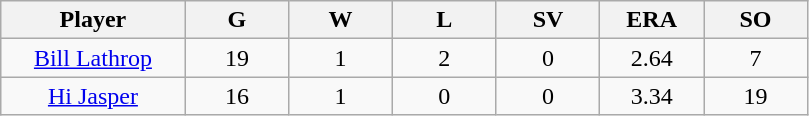<table class="wikitable sortable">
<tr>
<th bgcolor="#DDDDFF" width="16%">Player</th>
<th bgcolor="#DDDDFF" width="9%">G</th>
<th bgcolor="#DDDDFF" width="9%">W</th>
<th bgcolor="#DDDDFF" width="9%">L</th>
<th bgcolor="#DDDDFF" width="9%">SV</th>
<th bgcolor="#DDDDFF" width="9%">ERA</th>
<th bgcolor="#DDDDFF" width="9%">SO</th>
</tr>
<tr align="center">
<td><a href='#'>Bill Lathrop</a></td>
<td>19</td>
<td>1</td>
<td>2</td>
<td>0</td>
<td>2.64</td>
<td>7</td>
</tr>
<tr align=center>
<td><a href='#'>Hi Jasper</a></td>
<td>16</td>
<td>1</td>
<td>0</td>
<td>0</td>
<td>3.34</td>
<td>19</td>
</tr>
</table>
